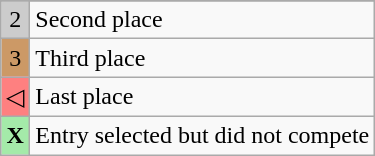<table class="wikitable">
<tr>
</tr>
<tr>
<td style="text-align:center; background-color:#CCC;">2</td>
<td>Second place</td>
</tr>
<tr>
<td style="text-align:center; background-color:#C96;">3</td>
<td>Third place</td>
</tr>
<tr>
<td style="text-align:center; background-color:#FE8080;">◁</td>
<td>Last place</td>
</tr>
<tr>
<td style="text-align:center; background-color:#A4EAA9;"><strong>X</strong></td>
<td>Entry selected but did not compete<br></td>
</tr>
</table>
